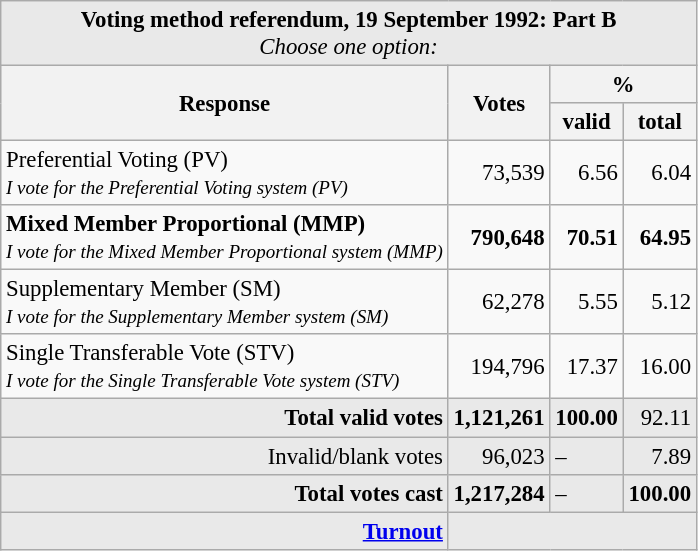<table class="wikitable" style="font-size: 95%;">
<tr style="background-color:#E9E9E9">
<td colspan=4 align=center><strong>Voting method referendum, 19 September 1992: Part B</strong> <br> <em>Choose one option:</em></td>
</tr>
<tr style="background-color:#E9E9E9">
<th rowspan=2>Response</th>
<th rowspan=2>Votes</th>
<th colspan=2>%</th>
</tr>
<tr style="background-color:#E9E9E9">
<th>valid</th>
<th>total</th>
</tr>
<tr>
<td>Preferential Voting (PV) <br> <small><em>I vote for the Preferential Voting system (PV)</em></small></td>
<td align=right>73,539</td>
<td align=right>6.56</td>
<td align=right>6.04</td>
</tr>
<tr>
<td><strong>Mixed Member Proportional (MMP)</strong> <br> <small><em>I vote for the Mixed Member Proportional system (MMP)</em></small></td>
<td align=right><strong>790,648</strong></td>
<td align=right><strong>70.51</strong></td>
<td align=right><strong>64.95</strong></td>
</tr>
<tr>
<td>Supplementary Member (SM) <br> <small><em>I vote for the Supplementary Member system (SM)</em></small></td>
<td align=right>62,278</td>
<td align=right>5.55</td>
<td align=right>5.12</td>
</tr>
<tr>
<td>Single Transferable Vote (STV) <br> <small><em>I vote for the Single Transferable Vote system (STV)</em></small></td>
<td align=right>194,796</td>
<td align=right>17.37</td>
<td align=right>16.00</td>
</tr>
<tr style="background-color:#E9E9E9">
<td align=right><strong>Total valid votes</strong></td>
<td align=right><strong>1,121,261</strong></td>
<td align=right><strong>100.00</strong></td>
<td align=right>92.11</td>
</tr>
<tr style="background-color:#E9E9E9">
<td align=right>Invalid/blank votes</td>
<td align=right>96,023</td>
<td>–</td>
<td align=right>7.89</td>
</tr>
<tr style="background-color:#E9E9E9">
<td align=right><strong>Total votes cast</strong></td>
<td align=right><strong>1,217,284</strong></td>
<td>–</td>
<td align=right><strong>100.00</strong></td>
</tr>
<tr style="background-color:#E9E9E9">
<td align=right><strong><a href='#'>Turnout</a></strong></td>
<td colspan=3 align=right></td>
</tr>
</table>
